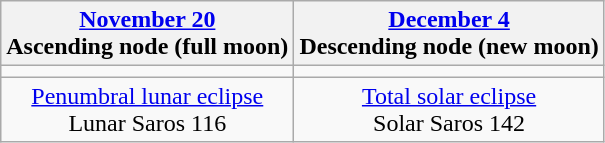<table class="wikitable">
<tr>
<th><a href='#'>November 20</a><br>Ascending node (full moon)<br></th>
<th><a href='#'>December 4</a><br>Descending node (new moon)<br></th>
</tr>
<tr>
<td></td>
<td></td>
</tr>
<tr align=center>
<td><a href='#'>Penumbral lunar eclipse</a><br>Lunar Saros 116</td>
<td><a href='#'>Total solar eclipse</a><br>Solar Saros 142</td>
</tr>
</table>
